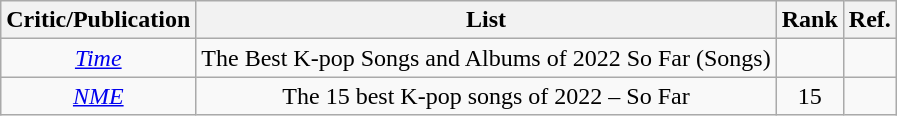<table class="sortable wikitable" style="text-align:center">
<tr>
<th>Critic/Publication</th>
<th>List</th>
<th>Rank</th>
<th class="unsortable">Ref.</th>
</tr>
<tr>
<td><em><a href='#'>Time</a></em></td>
<td>The Best K-pop Songs and Albums of 2022 So Far (Songs)</td>
<td></td>
<td></td>
</tr>
<tr>
<td><em><a href='#'>NME</a></em></td>
<td>The 15 best K-pop songs of 2022 – So Far</td>
<td>15</td>
<td></td>
</tr>
</table>
